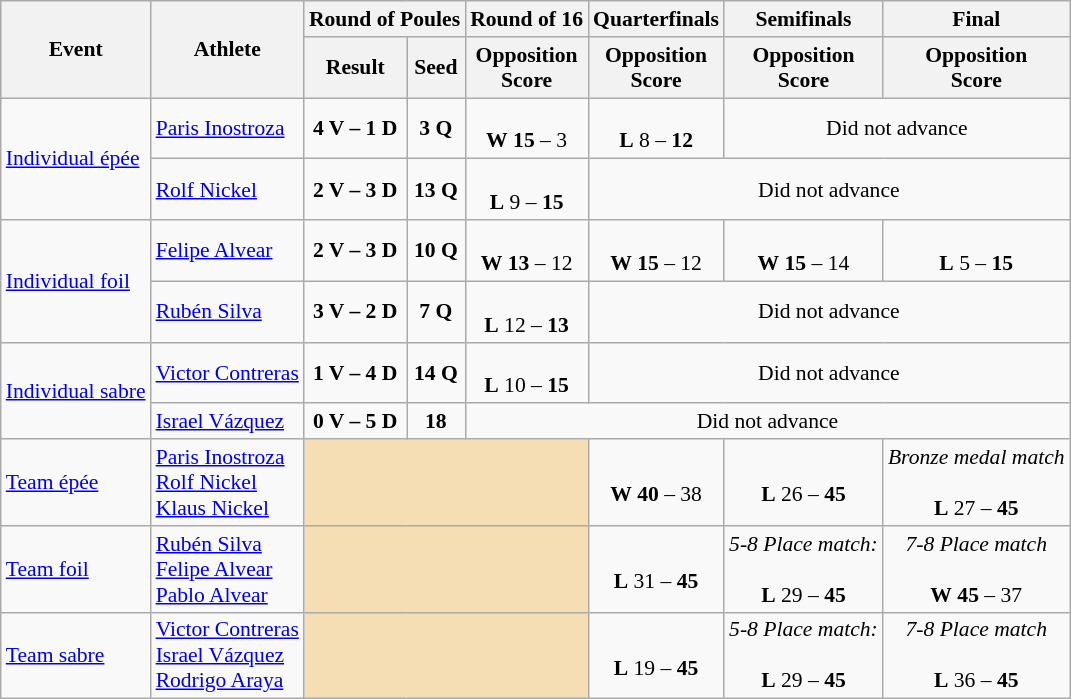<table class="wikitable" border="1" style="font-size:90%">
<tr>
<th rowspan=2>Event</th>
<th rowspan=2>Athlete</th>
<th colspan=2>Round of Poules</th>
<th>Round of 16</th>
<th>Quarterfinals</th>
<th>Semifinals</th>
<th>Final</th>
</tr>
<tr>
<th>Result</th>
<th>Seed</th>
<th>Opposition<br>Score</th>
<th>Opposition<br>Score</th>
<th>Opposition<br>Score</th>
<th>Opposition<br>Score</th>
</tr>
<tr>
<td rowspan=2><a href='#'>Individual épée</a></td>
<td><a href='#'>Paris Inostroza</a></td>
<td align=center><strong>4 V – 1 D</strong></td>
<td align=center><strong>3 Q</strong></td>
<td align=center><br><strong>W</strong> <strong>15</strong> – 3</td>
<td align=center><br><strong>L</strong> 8 – <strong>12</strong></td>
<td align=center colspan="7">Did not advance</td>
</tr>
<tr>
<td><a href='#'>Rolf Nickel</a></td>
<td align=center><strong>2 V – 3 D</strong></td>
<td align=center><strong>13 Q</strong></td>
<td align=center><br><strong>L</strong> 9 – <strong>15</strong></td>
<td align=center colspan="7">Did not advance</td>
</tr>
<tr>
<td rowspan=2><a href='#'>Individual foil</a></td>
<td><a href='#'>Felipe Alvear</a></td>
<td align=center><strong>2 V – 3 D</strong></td>
<td align=center><strong>10 Q</strong></td>
<td align=center><br><strong>W</strong> <strong>13</strong> – 12</td>
<td align=center><br><strong>W</strong> <strong>15</strong> – 12</td>
<td align=center><br><strong>W</strong> <strong>15</strong> – 14</td>
<td align=center><br><strong>L</strong> 5 – <strong>15</strong><br></td>
</tr>
<tr>
<td><a href='#'>Rubén Silva</a></td>
<td align=center><strong>3 V – 2 D</strong></td>
<td align=center><strong>7 Q</strong></td>
<td align=center><br><strong>L</strong> 12 – <strong>13</strong></td>
<td align=center colspan="7">Did not advance</td>
</tr>
<tr>
<td rowspan=2><a href='#'>Individual sabre</a></td>
<td><a href='#'>Victor Contreras</a></td>
<td align=center><strong>1 V – 4 D</strong></td>
<td align=center><strong>14 Q</strong></td>
<td align=center><br><strong>L</strong> 10 – <strong>15</strong></td>
<td align=center colspan="7">Did not advance</td>
</tr>
<tr>
<td><a href='#'>Israel Vázquez</a></td>
<td align=center><strong>0 V – 5 D</strong></td>
<td align=center><strong>18</strong></td>
<td align=center colspan="7">Did not advance</td>
</tr>
<tr>
<td><a href='#'>Team épée</a></td>
<td><a href='#'>Paris Inostroza</a><br><a href='#'>Rolf Nickel</a><br><a href='#'>Klaus Nickel</a></td>
<td align=center bgcolor=wheat colspan=3></td>
<td align=center><br><strong>W</strong> <strong>40</strong> – 38</td>
<td align=center><br><strong>L</strong> 26 – <strong>45</strong></td>
<td align=center><em>Bronze medal match</em><br><br><strong>L</strong> 27 – <strong>45</strong></td>
</tr>
<tr>
<td><a href='#'>Team foil</a></td>
<td><a href='#'>Rubén Silva</a><br><a href='#'>Felipe Alvear</a><br><a href='#'>Pablo Alvear</a></td>
<td align=center bgcolor=wheat colspan=3></td>
<td align=center><br><strong>L</strong> 31 – <strong>45</strong></td>
<td align=center><em>5-8 Place match:</em><br><br><strong>L</strong> 29 – <strong>45</strong></td>
<td align=center><em>7-8 Place match</em><br><br><strong>W</strong> <strong>45</strong> – 37</td>
</tr>
<tr>
<td><a href='#'>Team sabre</a></td>
<td><a href='#'>Victor Contreras</a><br><a href='#'>Israel Vázquez</a><br><a href='#'>Rodrigo Araya</a></td>
<td align=center bgcolor=wheat colspan=3></td>
<td align=center><br><strong>L</strong> 19 – <strong>45</strong></td>
<td align=center><em>5-8 Place match:</em><br><br><strong>L</strong> 29 – <strong>45</strong></td>
<td align=center><em>7-8 Place match</em><br><br><strong>L</strong> 36 – <strong>45</strong></td>
</tr>
</table>
